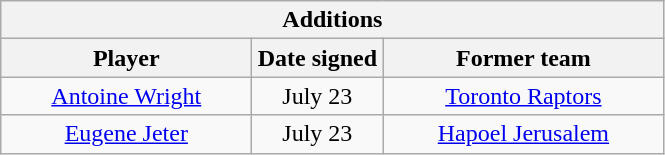<table class="wikitable" style="text-align:center">
<tr>
<th colspan=3>Additions</th>
</tr>
<tr>
<th style="width:160px">Player</th>
<th style="width:80px">Date signed</th>
<th style="width:180px">Former team</th>
</tr>
<tr>
<td><a href='#'>Antoine Wright</a></td>
<td>July 23</td>
<td><a href='#'>Toronto Raptors</a></td>
</tr>
<tr>
<td><a href='#'>Eugene Jeter</a></td>
<td>July 23</td>
<td><a href='#'>Hapoel Jerusalem</a></td>
</tr>
</table>
